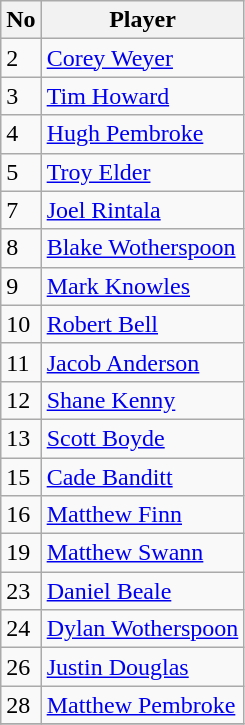<table class="wikitable">
<tr>
<th>No</th>
<th>Player</th>
</tr>
<tr>
<td>2</td>
<td><a href='#'>Corey Weyer</a></td>
</tr>
<tr>
<td>3</td>
<td><a href='#'>Tim Howard</a></td>
</tr>
<tr>
<td>4</td>
<td><a href='#'>Hugh Pembroke</a></td>
</tr>
<tr>
<td>5</td>
<td><a href='#'>Troy Elder</a></td>
</tr>
<tr>
<td>7</td>
<td><a href='#'>Joel Rintala</a></td>
</tr>
<tr>
<td>8</td>
<td><a href='#'>Blake Wotherspoon</a></td>
</tr>
<tr>
<td>9</td>
<td><a href='#'>Mark Knowles</a></td>
</tr>
<tr>
<td>10</td>
<td><a href='#'>Robert Bell</a></td>
</tr>
<tr>
<td>11</td>
<td><a href='#'>Jacob Anderson</a></td>
</tr>
<tr>
<td>12</td>
<td><a href='#'>Shane Kenny</a></td>
</tr>
<tr>
<td>13</td>
<td><a href='#'>Scott Boyde</a></td>
</tr>
<tr>
<td>15</td>
<td><a href='#'>Cade Banditt</a></td>
</tr>
<tr>
<td>16</td>
<td><a href='#'>Matthew Finn</a></td>
</tr>
<tr>
<td>19</td>
<td><a href='#'>Matthew Swann</a></td>
</tr>
<tr>
<td>23</td>
<td><a href='#'>Daniel Beale</a></td>
</tr>
<tr>
<td>24</td>
<td><a href='#'>Dylan Wotherspoon</a></td>
</tr>
<tr>
<td>26</td>
<td><a href='#'>Justin Douglas</a></td>
</tr>
<tr>
<td>28</td>
<td><a href='#'>Matthew Pembroke</a></td>
</tr>
<tr>
</tr>
</table>
